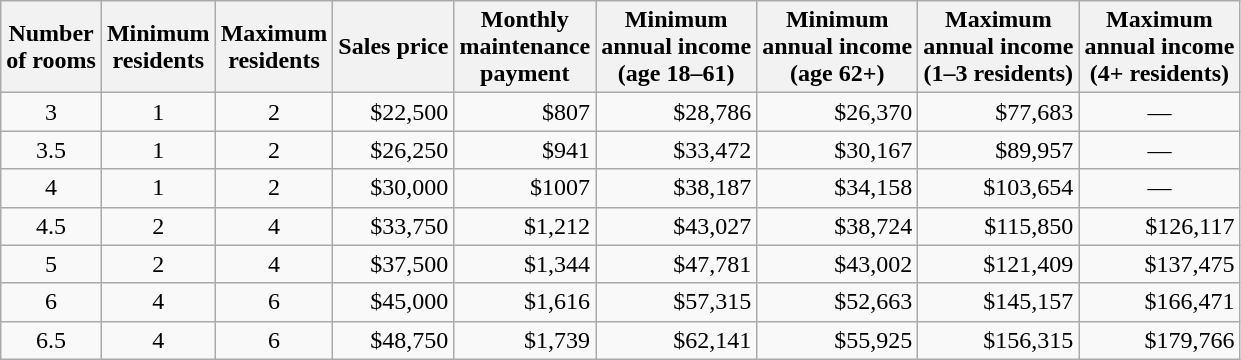<table class="wikitable">
<tr>
<th>Number <br> of rooms</th>
<th>Minimum <br> residents</th>
<th>Maximum <br> residents</th>
<th>Sales price</th>
<th>Monthly <br> maintenance <br> payment</th>
<th>Minimum <br> annual income <br> (age 18–61)</th>
<th>Minimum<br> annual income <br> (age 62+)</th>
<th>Maximum <br> annual income <br> (1–3 residents)</th>
<th>Maximum <br> annual income <br> (4+ residents)</th>
</tr>
<tr>
<td align=center>3</td>
<td align=center>1</td>
<td align=center>2</td>
<td align=right>$22,500</td>
<td align=right>$807</td>
<td align="right">$28,786</td>
<td align="right">$26,370</td>
<td align="right">$77,683</td>
<td align="center">—</td>
</tr>
<tr>
<td align=center>3.5</td>
<td align=center>1</td>
<td align=center>2</td>
<td align=right>$26,250</td>
<td align=right>$941</td>
<td align="right">$33,472</td>
<td align="right">$30,167</td>
<td align="right">$89,957</td>
<td align="center">—</td>
</tr>
<tr>
<td align=center>4</td>
<td align=center>1</td>
<td align=center>2</td>
<td align=right>$30,000</td>
<td align=right>$1007</td>
<td align="right">$38,187</td>
<td align="right">$34,158</td>
<td align="right">$103,654</td>
<td align="center">—</td>
</tr>
<tr>
<td align=center>4.5</td>
<td align=center>2</td>
<td align=center>4</td>
<td align=right>$33,750</td>
<td align=right>$1,212</td>
<td align="right">$43,027</td>
<td align="right">$38,724</td>
<td align="right">$115,850</td>
<td align="right">$126,117</td>
</tr>
<tr>
<td align=center>5</td>
<td align=center>2</td>
<td align=center>4</td>
<td align=right>$37,500</td>
<td align="right">$1,344</td>
<td align="right">$47,781</td>
<td align="right">$43,002</td>
<td align="right">$121,409</td>
<td align="right">$137,475</td>
</tr>
<tr>
<td align=center>6</td>
<td align=center>4</td>
<td align=center>6</td>
<td align=right>$45,000</td>
<td align=right>$1,616</td>
<td align="right">$57,315</td>
<td align="right">$52,663</td>
<td align="right">$145,157</td>
<td align="right">$166,471</td>
</tr>
<tr>
<td align=center>6.5</td>
<td align=center>4</td>
<td align=center>6</td>
<td align=right>$48,750</td>
<td align=right>$1,739</td>
<td align="right">$62,141</td>
<td align="right">$55,925</td>
<td align="right">$156,315</td>
<td align="right">$179,766</td>
</tr>
</table>
